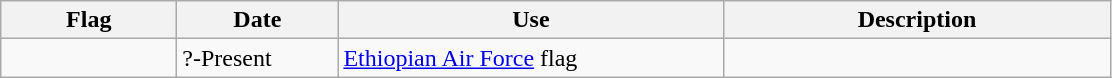<table class="wikitable">
<tr>
<th style="width:110px;">Flag</th>
<th style="width:100px;">Date</th>
<th style="width:250px;">Use</th>
<th style="width:250px;">Description</th>
</tr>
<tr>
<td></td>
<td>?-Present</td>
<td><a href='#'>Ethiopian Air Force</a> flag</td>
<td></td>
</tr>
</table>
